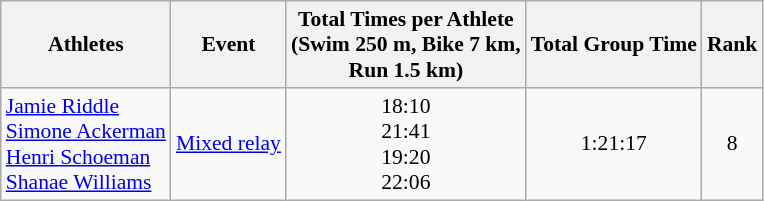<table class="wikitable" border="1" style="font-size:90%">
<tr>
<th>Athletes</th>
<th>Event</th>
<th>Total Times per Athlete <br> (Swim 250 m, Bike 7 km, <br> Run 1.5 km)</th>
<th>Total Group Time</th>
<th>Rank</th>
</tr>
<tr align=center>
<td align=left><a href='#'>Jamie Riddle</a><br><a href='#'>Simone Ackerman</a><br><a href='#'>Henri Schoeman</a><br><a href='#'>Shanae Williams</a></td>
<td align=left><a href='#'>Mixed relay</a></td>
<td>18:10<br>21:41<br>19:20<br>22:06</td>
<td>1:21:17</td>
<td>8</td>
</tr>
</table>
